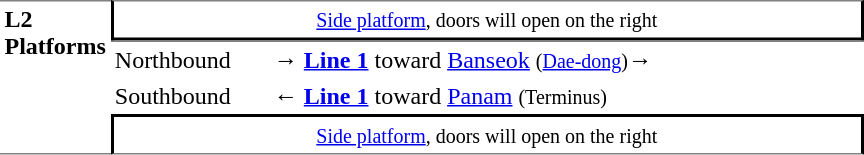<table table border=0 cellspacing=0 cellpadding=3>
<tr>
<td style="border-top:solid 1px gray;border-bottom:solid 1px gray;" width=50 rowspan=10 valign=top><strong>L2<br>Platforms</strong></td>
<td style="border-top:solid 1px gray;border-right:solid 2px black;border-left:solid 2px black;border-bottom:solid 2px black;text-align:center;" colspan=2><small><a href='#'>Side platform</a>, doors will open on the right</small></td>
</tr>
<tr>
<td style="border-bottom:solid 0px gray;border-top:solid 1px gray;" width=100>Northbound</td>
<td style="border-bottom:solid 0px gray;border-top:solid 1px gray;" width=390><span>→</span> <a href='#'><span><span><strong>Line 1</strong></span></span></a> toward <a href='#'>Banseok</a> <small>(<a href='#'>Dae-dong</a>)</small>→</td>
</tr>
<tr>
<td>Southbound</td>
<td>← <a href='#'><span><span><strong>Line 1</strong></span></span></a> toward <a href='#'>Panam</a> <small>(Terminus)</small></td>
</tr>
<tr>
<td style="border-top:solid 2px black;border-right:solid 2px black;border-left:solid 2px black;border-bottom:solid 1px gray;text-align:center;" colspan=2><small><a href='#'>Side platform</a>, doors will open on the right</small></td>
</tr>
</table>
